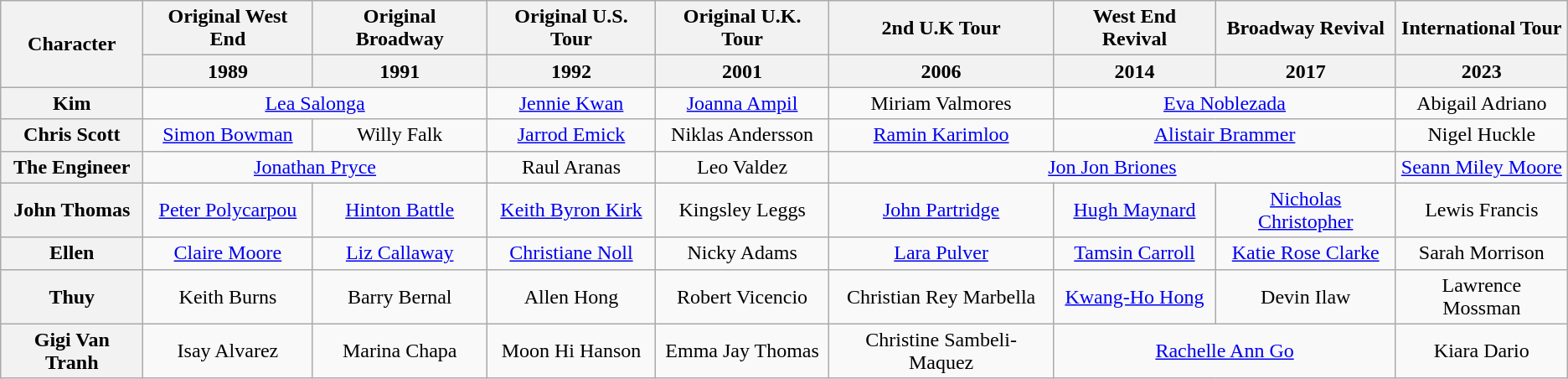<table class="wikitable">
<tr>
<th rowspan=2 scope="col">Character</th>
<th scope="col">Original West End</th>
<th scope="col">Original Broadway</th>
<th scope="col">Original U.S. Tour</th>
<th scope="col">Original U.K. Tour</th>
<th scope="col">2nd U.K Tour</th>
<th scope="col">West End Revival</th>
<th scope="col">Broadway Revival</th>
<th scope="col">International Tour</th>
</tr>
<tr>
<th>1989</th>
<th>1991</th>
<th>1992</th>
<th>2001</th>
<th>2006</th>
<th>2014</th>
<th>2017</th>
<th>2023</th>
</tr>
<tr>
<th scope="row">Kim</th>
<td colspan=2 align="center"><a href='#'>Lea Salonga</a></td>
<td align="center"><a href='#'>Jennie Kwan</a></td>
<td align="center"><a href='#'>Joanna Ampil</a></td>
<td align="center">Miriam Valmores</td>
<td colspan="2" align="center"><a href='#'>Eva Noblezada</a></td>
<td align= "center">Abigail Adriano</td>
</tr>
<tr>
<th scope="row">Chris Scott</th>
<td align="center"><a href='#'>Simon Bowman</a></td>
<td align="center">Willy Falk</td>
<td align="center"><a href='#'>Jarrod Emick</a></td>
<td align="center">Niklas Andersson</td>
<td align="center"><a href='#'>Ramin Karimloo</a></td>
<td colspan=2 align="center"><a href='#'>Alistair Brammer</a></td>
<td align="center">Nigel Huckle</td>
</tr>
<tr>
<th scope="row">The Engineer</th>
<td colspan=2 align="center"><a href='#'>Jonathan Pryce</a></td>
<td align="center">Raul Aranas</td>
<td align="center">Leo Valdez</td>
<td colspan=3 align="center"><a href='#'>Jon Jon Briones</a></td>
<td align="center"><a href='#'>Seann Miley Moore</a></td>
</tr>
<tr>
<th scope="row">John Thomas</th>
<td align="center"><a href='#'>Peter Polycarpou</a></td>
<td align="center"><a href='#'>Hinton Battle</a></td>
<td align="center"><a href='#'>Keith Byron Kirk</a></td>
<td align="center">Kingsley Leggs</td>
<td align="center"><a href='#'>John Partridge</a></td>
<td align="center"><a href='#'>Hugh Maynard</a></td>
<td align="center"><a href='#'>Nicholas Christopher</a></td>
<td align="center">Lewis Francis</td>
</tr>
<tr>
<th scope="row">Ellen</th>
<td align="center"><a href='#'>Claire Moore</a></td>
<td align="center"><a href='#'>Liz Callaway</a></td>
<td align="center"><a href='#'>Christiane Noll</a></td>
<td align="center">Nicky Adams</td>
<td align="center"><a href='#'>Lara Pulver</a></td>
<td align="center"><a href='#'>Tamsin Carroll</a></td>
<td align="center"><a href='#'>Katie Rose Clarke</a></td>
<td align="center">Sarah Morrison</td>
</tr>
<tr>
<th scope="row">Thuy</th>
<td align="center">Keith Burns</td>
<td align="center">Barry Bernal</td>
<td align="center">Allen Hong</td>
<td align="center">Robert Vicencio</td>
<td align="center">Christian Rey Marbella</td>
<td align="center"><a href='#'>Kwang-Ho Hong</a></td>
<td align="center">Devin Ilaw</td>
<td align="center">Lawrence Mossman</td>
</tr>
<tr>
<th scope="row">Gigi Van Tranh</th>
<td align="center">Isay Alvarez</td>
<td align="center">Marina Chapa</td>
<td align="center">Moon Hi Hanson</td>
<td align="center">Emma Jay Thomas</td>
<td align="center">Christine Sambeli-Maquez</td>
<td colspan=2 align="center"><a href='#'>Rachelle Ann Go</a></td>
<td align="center">Kiara Dario</td>
</tr>
</table>
